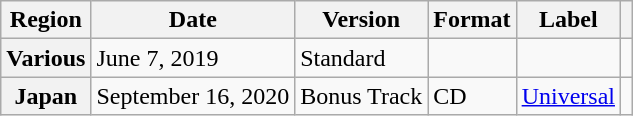<table class="wikitable plainrowheaders">
<tr>
<th scope="col">Region</th>
<th scope="col">Date</th>
<th scope="col">Version</th>
<th scope="col">Format</th>
<th scope="col">Label</th>
<th scope="col"></th>
</tr>
<tr>
<th scope="row">Various</th>
<td>June 7, 2019</td>
<td>Standard</td>
<td></td>
<td></td>
<td style="text-align:center;"></td>
</tr>
<tr>
<th scope="row">Japan</th>
<td>September 16, 2020</td>
<td>Bonus Track</td>
<td>CD</td>
<td><a href='#'>Universal</a></td>
<td style="text-align:center;"></td>
</tr>
</table>
